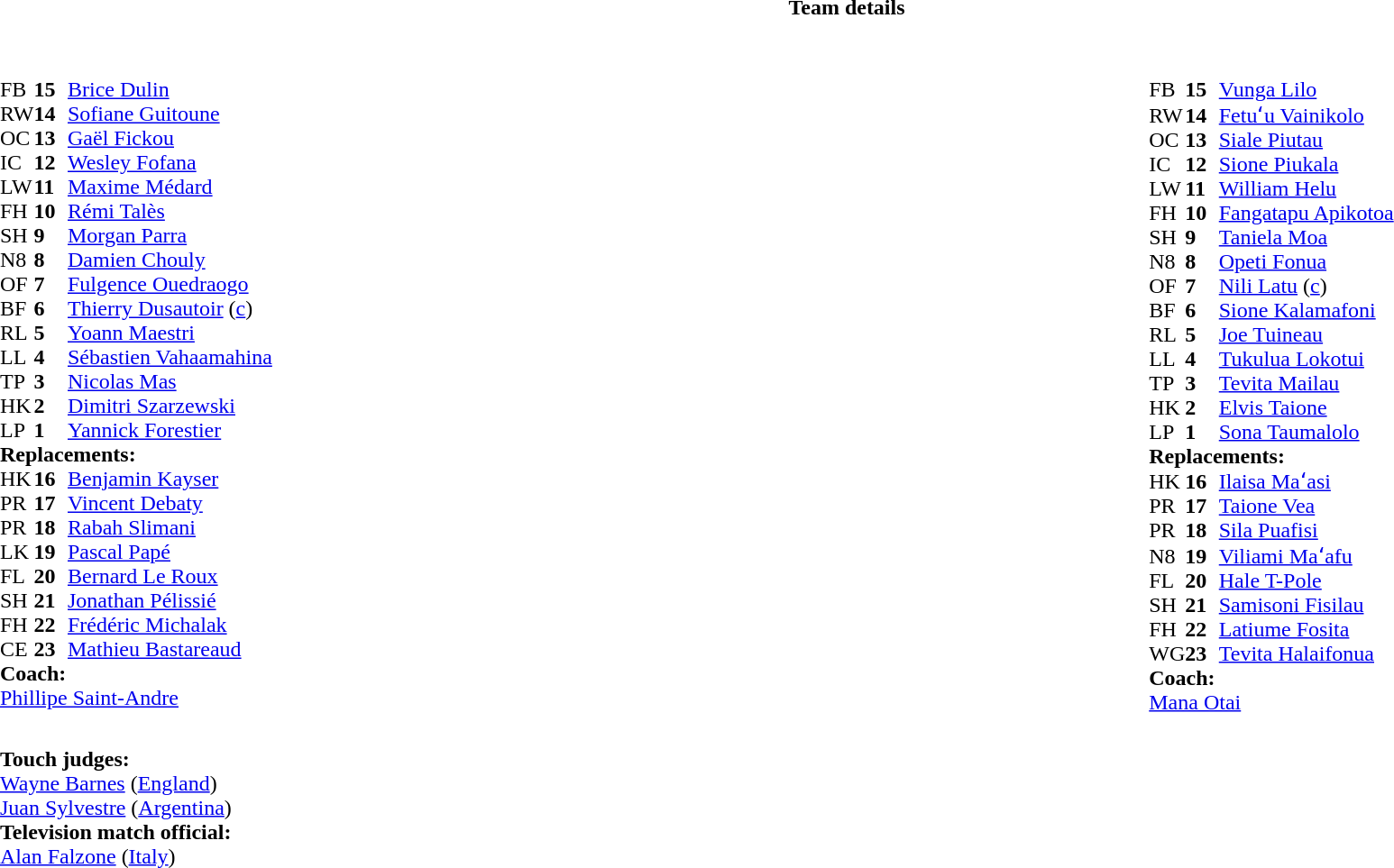<table border="0" width="100%" class="collapsible collapsed">
<tr>
<th>Team details</th>
</tr>
<tr>
<td><br><table width="100%">
<tr>
<td valign="top" width="50%"><br><table style="font-size: 100%" cellspacing="0" cellpadding="0">
<tr>
<th width="25"></th>
<th width="25"></th>
</tr>
<tr>
<td>FB</td>
<td><strong>15</strong></td>
<td><a href='#'>Brice Dulin</a></td>
</tr>
<tr>
<td>RW</td>
<td><strong>14</strong></td>
<td><a href='#'>Sofiane Guitoune</a></td>
</tr>
<tr>
<td>OC</td>
<td><strong>13</strong></td>
<td><a href='#'>Gaël Fickou</a></td>
<td></td>
<td colspan=2></td>
</tr>
<tr>
<td>IC</td>
<td><strong>12</strong></td>
<td><a href='#'>Wesley Fofana</a></td>
<td></td>
<td></td>
<td></td>
<td></td>
</tr>
<tr>
<td>LW</td>
<td><strong>11</strong></td>
<td><a href='#'>Maxime Médard</a></td>
</tr>
<tr>
<td>FH</td>
<td><strong>10</strong></td>
<td><a href='#'>Rémi Talès</a></td>
<td></td>
<td></td>
</tr>
<tr>
<td>SH</td>
<td><strong>9</strong></td>
<td><a href='#'>Morgan Parra</a></td>
<td></td>
<td></td>
</tr>
<tr>
<td>N8</td>
<td><strong>8</strong></td>
<td><a href='#'>Damien Chouly</a></td>
</tr>
<tr>
<td>OF</td>
<td><strong>7</strong></td>
<td><a href='#'>Fulgence Ouedraogo</a></td>
<td></td>
<td></td>
</tr>
<tr>
<td>BF</td>
<td><strong>6</strong></td>
<td><a href='#'>Thierry Dusautoir</a> (<a href='#'>c</a>)</td>
<td></td>
<td></td>
</tr>
<tr>
<td>RL</td>
<td><strong>5</strong></td>
<td><a href='#'>Yoann Maestri</a></td>
<td></td>
</tr>
<tr>
<td>LL</td>
<td><strong>4</strong></td>
<td><a href='#'>Sébastien Vahaamahina</a></td>
</tr>
<tr>
<td>TP</td>
<td><strong>3</strong></td>
<td><a href='#'>Nicolas Mas</a></td>
<td></td>
<td></td>
</tr>
<tr>
<td>HK</td>
<td><strong>2</strong></td>
<td><a href='#'>Dimitri Szarzewski</a></td>
<td></td>
<td></td>
</tr>
<tr>
<td>LP</td>
<td><strong>1</strong></td>
<td><a href='#'>Yannick Forestier</a></td>
<td></td>
<td></td>
</tr>
<tr>
<td colspan=3><strong>Replacements:</strong></td>
</tr>
<tr>
<td>HK</td>
<td><strong>16</strong></td>
<td><a href='#'>Benjamin Kayser</a></td>
<td></td>
<td></td>
</tr>
<tr>
<td>PR</td>
<td><strong>17</strong></td>
<td><a href='#'>Vincent Debaty</a></td>
<td></td>
<td></td>
</tr>
<tr>
<td>PR</td>
<td><strong>18</strong></td>
<td><a href='#'>Rabah Slimani</a></td>
<td></td>
<td></td>
</tr>
<tr>
<td>LK</td>
<td><strong>19</strong></td>
<td><a href='#'>Pascal Papé</a></td>
<td></td>
<td></td>
</tr>
<tr>
<td>FL</td>
<td><strong>20</strong></td>
<td><a href='#'>Bernard Le Roux</a></td>
<td></td>
<td></td>
</tr>
<tr>
<td>SH</td>
<td><strong>21</strong></td>
<td><a href='#'>Jonathan Pélissié</a></td>
<td></td>
<td></td>
</tr>
<tr>
<td>FH</td>
<td><strong>22</strong></td>
<td><a href='#'>Frédéric Michalak</a></td>
<td></td>
<td></td>
</tr>
<tr>
<td>CE</td>
<td><strong>23</strong></td>
<td><a href='#'>Mathieu Bastareaud</a></td>
<td></td>
<td></td>
<td></td>
<td></td>
</tr>
<tr>
<td colspan=3><strong>Coach:</strong></td>
</tr>
<tr>
<td colspan="4"> <a href='#'>Phillipe Saint-Andre</a></td>
</tr>
</table>
</td>
<td valign="top" width="50%"><br><table style="font-size: 100%" cellspacing="0" cellpadding="0" align="center">
<tr>
<th width="25"></th>
<th width="25"></th>
</tr>
<tr>
<td>FB</td>
<td><strong>15</strong></td>
<td><a href='#'>Vunga Lilo</a></td>
<td></td>
<td></td>
</tr>
<tr>
<td>RW</td>
<td><strong>14</strong></td>
<td><a href='#'>Fetuʻu Vainikolo</a></td>
</tr>
<tr>
<td>OC</td>
<td><strong>13</strong></td>
<td><a href='#'>Siale Piutau</a></td>
</tr>
<tr>
<td>IC</td>
<td><strong>12</strong></td>
<td><a href='#'>Sione Piukala</a></td>
</tr>
<tr>
<td>LW</td>
<td><strong>11</strong></td>
<td><a href='#'>William Helu</a></td>
</tr>
<tr>
<td>FH</td>
<td><strong>10</strong></td>
<td><a href='#'>Fangatapu Apikotoa</a></td>
<td></td>
<td></td>
</tr>
<tr>
<td>SH</td>
<td><strong>9</strong></td>
<td><a href='#'>Taniela Moa</a></td>
<td></td>
<td></td>
</tr>
<tr>
<td>N8</td>
<td><strong>8</strong></td>
<td><a href='#'>Opeti Fonua</a></td>
<td></td>
<td></td>
</tr>
<tr>
<td>OF</td>
<td><strong>7</strong></td>
<td><a href='#'>Nili Latu</a> (<a href='#'>c</a>)</td>
</tr>
<tr>
<td>BF</td>
<td><strong>6</strong></td>
<td><a href='#'>Sione Kalamafoni</a></td>
<td></td>
<td></td>
</tr>
<tr>
<td>RL</td>
<td><strong>5</strong></td>
<td><a href='#'>Joe Tuineau</a></td>
<td></td>
<td></td>
</tr>
<tr>
<td>LL</td>
<td><strong>4</strong></td>
<td><a href='#'>Tukulua Lokotui</a></td>
</tr>
<tr>
<td>TP</td>
<td><strong>3</strong></td>
<td><a href='#'>Tevita Mailau</a></td>
<td></td>
<td></td>
</tr>
<tr>
<td>HK</td>
<td><strong>2</strong></td>
<td><a href='#'>Elvis Taione</a></td>
<td></td>
<td></td>
</tr>
<tr>
<td>LP</td>
<td><strong>1</strong></td>
<td><a href='#'>Sona Taumalolo</a></td>
<td></td>
</tr>
<tr>
<td colspan=3><strong>Replacements:</strong></td>
</tr>
<tr>
<td>HK</td>
<td><strong>16</strong></td>
<td><a href='#'>Ilaisa Maʻasi</a></td>
<td></td>
<td></td>
</tr>
<tr>
<td>PR</td>
<td><strong>17</strong></td>
<td><a href='#'>Taione Vea</a></td>
<td></td>
<td></td>
</tr>
<tr>
<td>PR</td>
<td><strong>18</strong></td>
<td><a href='#'>Sila Puafisi</a></td>
<td></td>
<td></td>
</tr>
<tr>
<td>N8</td>
<td><strong>19</strong></td>
<td><a href='#'>Viliami Maʻafu</a></td>
<td></td>
<td></td>
</tr>
<tr>
<td>FL</td>
<td><strong>20</strong></td>
<td><a href='#'>Hale T-Pole</a></td>
<td></td>
<td></td>
</tr>
<tr>
<td>SH</td>
<td><strong>21</strong></td>
<td><a href='#'>Samisoni Fisilau</a></td>
<td></td>
<td></td>
</tr>
<tr>
<td>FH</td>
<td><strong>22</strong></td>
<td><a href='#'>Latiume Fosita</a></td>
<td></td>
<td></td>
</tr>
<tr>
<td>WG</td>
<td><strong>23</strong></td>
<td><a href='#'>Tevita Halaifonua</a></td>
<td></td>
<td></td>
</tr>
<tr>
<td colspan=3><strong>Coach:</strong></td>
</tr>
<tr>
<td colspan="4"> <a href='#'>Mana Otai</a></td>
</tr>
</table>
</td>
</tr>
</table>
<table width=100% style="font-size: 100%">
<tr>
<td><br><strong>Touch judges:</strong>
<br><a href='#'>Wayne Barnes</a> (<a href='#'>England</a>)
<br><a href='#'>Juan Sylvestre</a> (<a href='#'>Argentina</a>)
<br><strong>Television match official:</strong>
<br><a href='#'>Alan Falzone</a> (<a href='#'>Italy</a>)</td>
</tr>
</table>
</td>
</tr>
</table>
